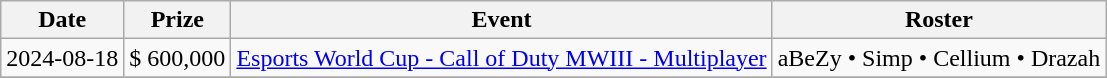<table class="wikitable sortable">
<tr>
<th>Date</th>
<th>Prize</th>
<th>Event</th>
<th>Roster</th>
</tr>
<tr>
<td>2024-08-18</td>
<td>$ 600,000</td>
<td><a href='#'>Esports World Cup - Call of Duty MWIII - Multiplayer</a></td>
<td>aBeZy • Simp • Cellium • Drazah</td>
</tr>
<tr>
</tr>
</table>
